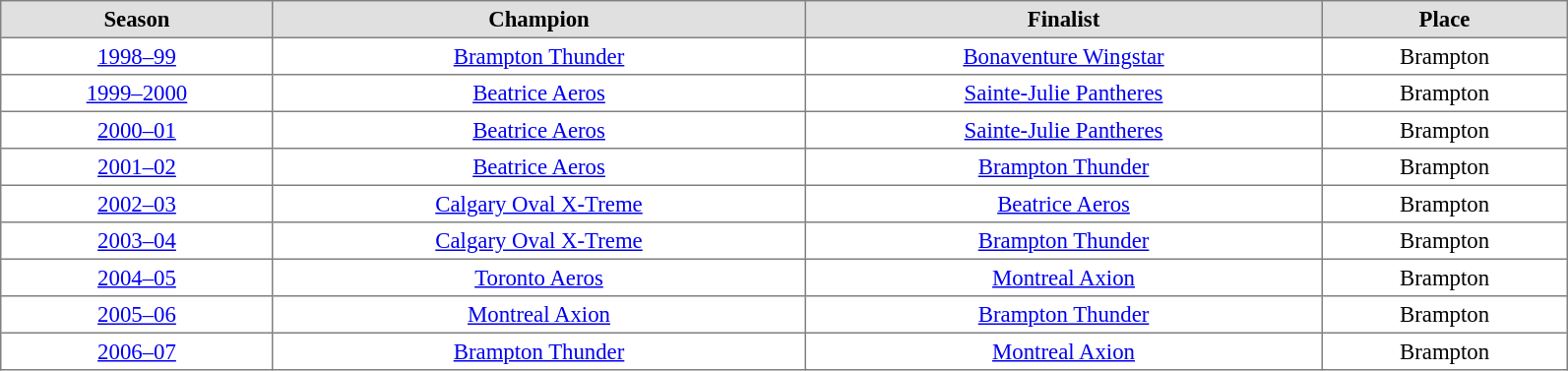<table cellpadding="3" cellspacing="0" border="1" style="width:84%; font-size:95%; text-align:center; border:gray solid 1px; border-collapse:collapse;">
<tr style="background:#e0e0e0;">
<th>Season</th>
<th>Champion</th>
<th>Finalist</th>
<th>Place</th>
</tr>
<tr>
<td><a href='#'>1998–99</a></td>
<td><a href='#'>Brampton Thunder</a></td>
<td><a href='#'>Bonaventure Wingstar</a></td>
<td>Brampton</td>
</tr>
<tr>
<td><a href='#'>1999–2000</a></td>
<td><a href='#'>Beatrice Aeros</a></td>
<td><a href='#'>Sainte-Julie Pantheres</a></td>
<td>Brampton</td>
</tr>
<tr>
<td><a href='#'>2000–01</a></td>
<td><a href='#'>Beatrice Aeros</a></td>
<td><a href='#'>Sainte-Julie Pantheres</a></td>
<td>Brampton</td>
</tr>
<tr>
<td><a href='#'>2001–02</a></td>
<td><a href='#'>Beatrice Aeros</a></td>
<td><a href='#'>Brampton Thunder</a></td>
<td>Brampton</td>
</tr>
<tr>
<td><a href='#'>2002–03</a></td>
<td><a href='#'>Calgary Oval X-Treme</a></td>
<td><a href='#'>Beatrice Aeros</a></td>
<td>Brampton</td>
</tr>
<tr>
<td><a href='#'>2003–04</a></td>
<td><a href='#'>Calgary Oval X-Treme</a></td>
<td><a href='#'>Brampton Thunder</a></td>
<td>Brampton</td>
</tr>
<tr>
<td><a href='#'>2004–05</a></td>
<td><a href='#'>Toronto Aeros</a></td>
<td><a href='#'>Montreal Axion</a></td>
<td>Brampton</td>
</tr>
<tr>
<td><a href='#'>2005–06</a></td>
<td><a href='#'>Montreal Axion</a></td>
<td><a href='#'>Brampton Thunder</a></td>
<td>Brampton</td>
</tr>
<tr>
<td><a href='#'>2006–07</a></td>
<td><a href='#'>Brampton Thunder</a></td>
<td><a href='#'>Montreal Axion</a></td>
<td>Brampton</td>
</tr>
</table>
